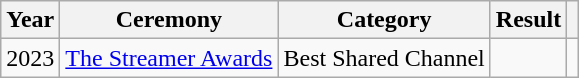<table class="wikitable" style="text-align:center;">
<tr>
<th>Year</th>
<th>Ceremony</th>
<th>Category</th>
<th>Result</th>
<th></th>
</tr>
<tr>
<td>2023</td>
<td><a href='#'>The Streamer Awards</a></td>
<td>Best Shared Channel</td>
<td></td>
<td></td>
</tr>
</table>
